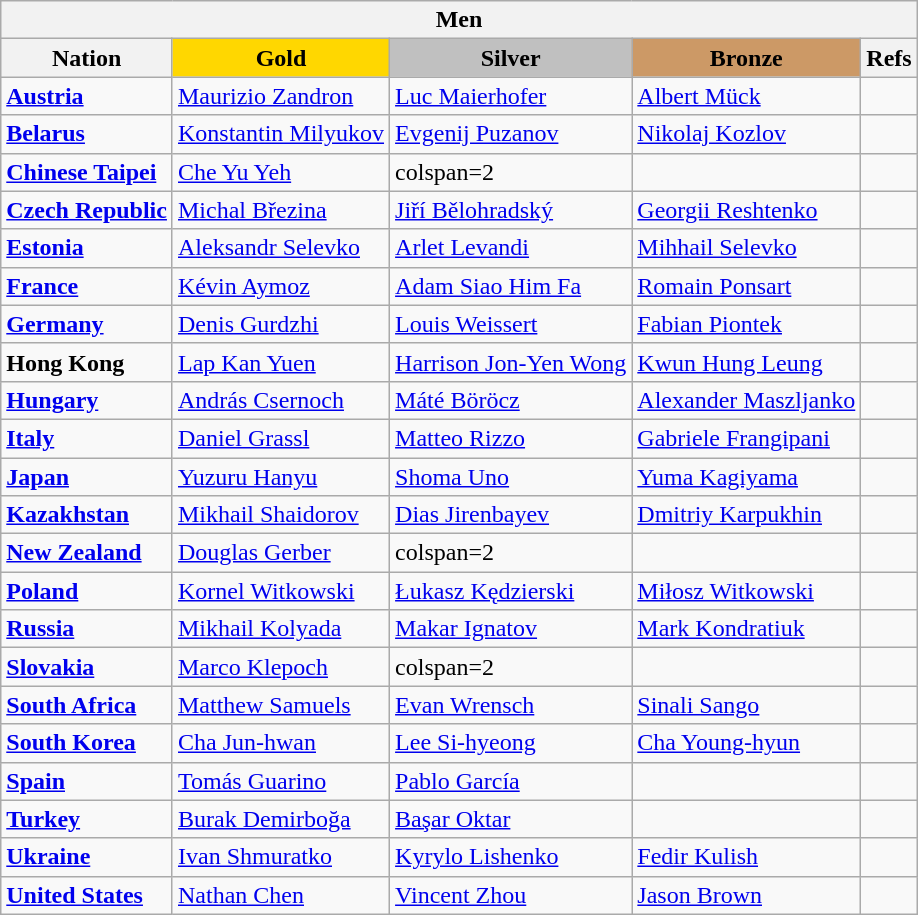<table class="wikitable">
<tr>
<th colspan=5>Men</th>
</tr>
<tr>
<th>Nation</th>
<td style="text-align:center; background:gold;"><strong>Gold</strong></td>
<td style="text-align:center; background:silver;"><strong>Silver</strong></td>
<td style="text-align:center; background:#c96;"><strong>Bronze</strong></td>
<th>Refs</th>
</tr>
<tr>
<td><strong> <a href='#'>Austria</a></strong></td>
<td><a href='#'>Maurizio Zandron</a></td>
<td><a href='#'>Luc Maierhofer</a></td>
<td><a href='#'>Albert Mück</a></td>
<td></td>
</tr>
<tr>
<td><strong> <a href='#'>Belarus</a></strong></td>
<td><a href='#'>Konstantin Milyukov</a></td>
<td><a href='#'>Evgenij Puzanov</a></td>
<td><a href='#'>Nikolaj Kozlov</a></td>
<td></td>
</tr>
<tr>
<td><strong> <a href='#'>Chinese Taipei</a></strong></td>
<td><a href='#'>Che Yu Yeh</a></td>
<td>colspan=2 </td>
<td></td>
</tr>
<tr>
<td><strong> <a href='#'>Czech Republic</a></strong></td>
<td><a href='#'>Michal Březina</a></td>
<td><a href='#'>Jiří Bělohradský</a></td>
<td><a href='#'>Georgii Reshtenko</a></td>
<td></td>
</tr>
<tr>
<td><strong> <a href='#'>Estonia</a></strong></td>
<td><a href='#'>Aleksandr Selevko</a></td>
<td><a href='#'>Arlet Levandi</a></td>
<td><a href='#'>Mihhail Selevko</a></td>
<td></td>
</tr>
<tr>
<td><strong> <a href='#'>France</a></strong></td>
<td><a href='#'>Kévin Aymoz</a></td>
<td><a href='#'>Adam Siao Him Fa</a></td>
<td><a href='#'>Romain Ponsart</a></td>
<td></td>
</tr>
<tr>
<td><strong> <a href='#'>Germany</a></strong></td>
<td><a href='#'>Denis Gurdzhi</a></td>
<td><a href='#'>Louis Weissert</a></td>
<td><a href='#'>Fabian Piontek</a></td>
<td></td>
</tr>
<tr>
<td><strong> Hong Kong</strong></td>
<td><a href='#'>Lap Kan Yuen</a></td>
<td><a href='#'>Harrison Jon-Yen Wong</a></td>
<td><a href='#'>Kwun Hung Leung</a></td>
<td></td>
</tr>
<tr>
<td><strong> <a href='#'>Hungary</a></strong></td>
<td><a href='#'>András Csernoch</a></td>
<td><a href='#'>Máté Böröcz</a></td>
<td><a href='#'>Alexander Maszljanko</a></td>
<td></td>
</tr>
<tr>
<td><strong> <a href='#'>Italy</a></strong></td>
<td><a href='#'>Daniel Grassl</a></td>
<td><a href='#'>Matteo Rizzo</a></td>
<td><a href='#'>Gabriele Frangipani</a></td>
<td></td>
</tr>
<tr>
<td><strong> <a href='#'>Japan</a></strong></td>
<td><a href='#'>Yuzuru Hanyu</a></td>
<td><a href='#'>Shoma Uno</a></td>
<td><a href='#'>Yuma Kagiyama</a></td>
<td></td>
</tr>
<tr>
<td><strong> <a href='#'>Kazakhstan</a></strong></td>
<td><a href='#'>Mikhail Shaidorov</a></td>
<td><a href='#'>Dias Jirenbayev</a></td>
<td><a href='#'>Dmitriy Karpukhin</a></td>
<td></td>
</tr>
<tr>
<td><strong> <a href='#'>New Zealand</a></strong></td>
<td><a href='#'>Douglas Gerber</a></td>
<td>colspan=2 </td>
<td></td>
</tr>
<tr>
<td><strong> <a href='#'>Poland</a></strong></td>
<td><a href='#'>Kornel Witkowski</a></td>
<td><a href='#'>Łukasz Kędzierski</a></td>
<td><a href='#'>Miłosz Witkowski</a></td>
<td></td>
</tr>
<tr>
<td><strong> <a href='#'>Russia</a></strong></td>
<td><a href='#'>Mikhail Kolyada</a></td>
<td><a href='#'>Makar Ignatov</a></td>
<td><a href='#'>Mark Kondratiuk</a></td>
<td></td>
</tr>
<tr>
<td><strong> <a href='#'>Slovakia</a></strong></td>
<td><a href='#'>Marco Klepoch</a></td>
<td>colspan=2 </td>
<td></td>
</tr>
<tr>
<td><strong> <a href='#'>South Africa</a></strong></td>
<td><a href='#'>Matthew Samuels</a></td>
<td><a href='#'>Evan Wrensch</a></td>
<td><a href='#'>Sinali Sango</a></td>
<td></td>
</tr>
<tr>
<td><strong> <a href='#'>South Korea</a></strong></td>
<td><a href='#'>Cha Jun-hwan</a></td>
<td><a href='#'>Lee Si-hyeong</a></td>
<td><a href='#'>Cha Young-hyun</a></td>
<td></td>
</tr>
<tr>
<td><strong> <a href='#'>Spain</a></strong></td>
<td><a href='#'>Tomás Guarino</a></td>
<td><a href='#'>Pablo García</a></td>
<td></td>
<td></td>
</tr>
<tr>
<td><strong> <a href='#'>Turkey</a></strong></td>
<td><a href='#'>Burak Demirboğa</a></td>
<td><a href='#'>Başar Oktar</a></td>
<td></td>
<td></td>
</tr>
<tr>
<td><strong> <a href='#'>Ukraine</a></strong></td>
<td><a href='#'>Ivan Shmuratko</a></td>
<td><a href='#'>Kyrylo Lishenko</a></td>
<td><a href='#'>Fedir Kulish</a></td>
<td></td>
</tr>
<tr>
<td><strong> <a href='#'>United States</a></strong></td>
<td><a href='#'>Nathan Chen</a></td>
<td><a href='#'>Vincent Zhou</a></td>
<td><a href='#'>Jason Brown</a></td>
<td></td>
</tr>
</table>
